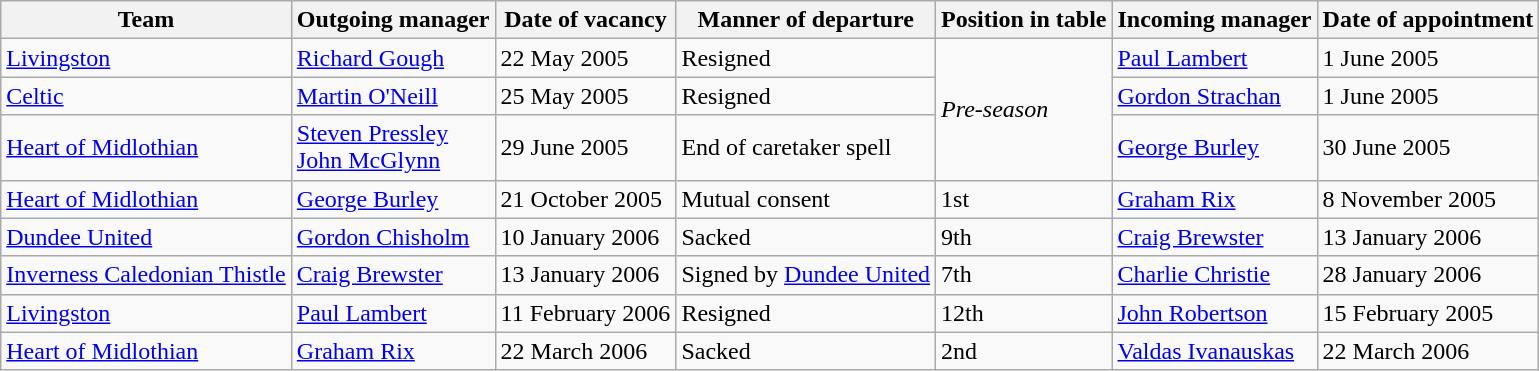<table class="wikitable sortable">
<tr>
<th>Team</th>
<th>Outgoing manager</th>
<th>Date of vacancy</th>
<th>Manner of departure</th>
<th>Position in table</th>
<th>Incoming manager</th>
<th>Date of appointment</th>
</tr>
<tr>
<td><a href='#'>Livingston</a></td>
<td> <a href='#'>Richard Gough</a></td>
<td>22 May 2005</td>
<td>Resigned</td>
<td rowspan=3><em>Pre-season</em></td>
<td> <a href='#'>Paul Lambert</a></td>
<td>1 June 2005</td>
</tr>
<tr>
<td><a href='#'>Celtic</a></td>
<td> <a href='#'>Martin O'Neill</a></td>
<td>25 May 2005</td>
<td>Resigned</td>
<td> <a href='#'>Gordon Strachan</a></td>
<td>1 June 2005</td>
</tr>
<tr>
<td><a href='#'>Heart of Midlothian</a></td>
<td> <a href='#'>Steven Pressley</a><br> <a href='#'>John McGlynn</a></td>
<td>29 June 2005</td>
<td>End of caretaker spell</td>
<td> <a href='#'>George Burley</a></td>
<td>30 June 2005</td>
</tr>
<tr>
<td><a href='#'>Heart of Midlothian</a></td>
<td> <a href='#'>George Burley</a></td>
<td>21 October 2005</td>
<td>Mutual consent</td>
<td>1st</td>
<td> <a href='#'>Graham Rix</a></td>
<td>8 November 2005</td>
</tr>
<tr>
<td><a href='#'>Dundee United</a></td>
<td> <a href='#'>Gordon Chisholm</a></td>
<td>10 January 2006</td>
<td>Sacked</td>
<td>9th</td>
<td> <a href='#'>Craig Brewster</a></td>
<td>13 January 2006</td>
</tr>
<tr>
<td><a href='#'>Inverness Caledonian Thistle</a></td>
<td> <a href='#'>Craig Brewster</a></td>
<td>13 January 2006</td>
<td>Signed by <a href='#'>Dundee United</a></td>
<td>7th</td>
<td> <a href='#'>Charlie Christie</a></td>
<td>28 January 2006</td>
</tr>
<tr>
<td><a href='#'>Livingston</a></td>
<td> <a href='#'>Paul Lambert</a></td>
<td>11 February 2006</td>
<td>Resigned</td>
<td>12th</td>
<td> <a href='#'>John Robertson</a></td>
<td>15 February 2005</td>
</tr>
<tr>
<td><a href='#'>Heart of Midlothian</a></td>
<td> <a href='#'>Graham Rix</a></td>
<td>22 March 2006</td>
<td>Sacked</td>
<td>2nd</td>
<td> <a href='#'>Valdas Ivanauskas</a></td>
<td>22 March 2006</td>
</tr>
</table>
